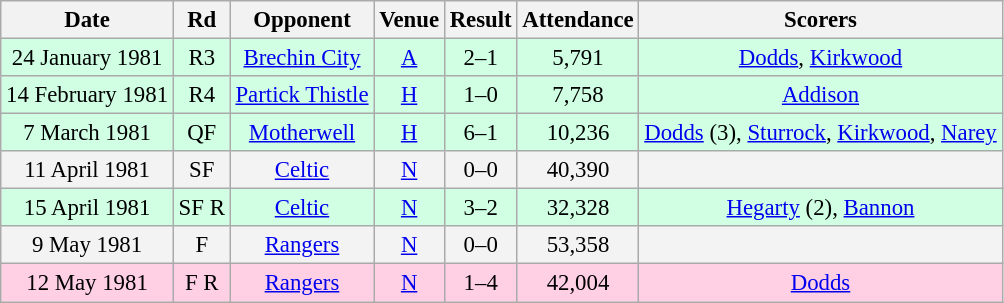<table class="wikitable sortable" style="font-size:95%; text-align:center">
<tr>
<th>Date</th>
<th>Rd</th>
<th>Opponent</th>
<th>Venue</th>
<th>Result</th>
<th>Attendance</th>
<th>Scorers</th>
</tr>
<tr bgcolor = "#d0ffe3">
<td>24 January 1981</td>
<td>R3</td>
<td><a href='#'>Brechin City</a></td>
<td><a href='#'>A</a></td>
<td>2–1</td>
<td>5,791</td>
<td><a href='#'>Dodds</a>, <a href='#'>Kirkwood</a></td>
</tr>
<tr bgcolor = "#d0ffe3">
<td>14 February 1981</td>
<td>R4</td>
<td><a href='#'>Partick Thistle</a></td>
<td><a href='#'>H</a></td>
<td>1–0</td>
<td>7,758</td>
<td><a href='#'>Addison</a></td>
</tr>
<tr bgcolor = "#d0ffe3">
<td>7 March 1981</td>
<td>QF</td>
<td><a href='#'>Motherwell</a></td>
<td><a href='#'>H</a></td>
<td>6–1</td>
<td>10,236</td>
<td><a href='#'>Dodds</a> (3), <a href='#'>Sturrock</a>, <a href='#'>Kirkwood</a>, <a href='#'>Narey</a></td>
</tr>
<tr bgcolor = "#f3f3f3">
<td>11 April 1981</td>
<td>SF</td>
<td><a href='#'>Celtic</a></td>
<td><a href='#'>N</a></td>
<td>0–0</td>
<td>40,390</td>
<td></td>
</tr>
<tr bgcolor = "#d0ffe3">
<td>15 April 1981</td>
<td>SF R</td>
<td><a href='#'>Celtic</a></td>
<td><a href='#'>N</a></td>
<td>3–2</td>
<td>32,328</td>
<td><a href='#'>Hegarty</a> (2), <a href='#'>Bannon</a></td>
</tr>
<tr bgcolor = "#f3f3f3">
<td>9 May 1981</td>
<td>F</td>
<td><a href='#'>Rangers</a></td>
<td><a href='#'>N</a></td>
<td>0–0</td>
<td>53,358</td>
<td></td>
</tr>
<tr bgcolor = "#ffd0e3">
<td>12 May 1981</td>
<td>F R</td>
<td><a href='#'>Rangers</a></td>
<td><a href='#'>N</a></td>
<td>1–4</td>
<td>42,004</td>
<td><a href='#'>Dodds</a></td>
</tr>
</table>
